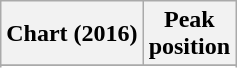<table class="wikitable sortable plainrowheaders" style="text-align:center">
<tr>
<th scope="col">Chart (2016)</th>
<th scope="col">Peak<br> position</th>
</tr>
<tr>
</tr>
<tr>
</tr>
<tr>
</tr>
<tr>
</tr>
<tr>
</tr>
<tr>
</tr>
<tr>
</tr>
<tr>
</tr>
<tr>
</tr>
<tr>
</tr>
<tr>
</tr>
<tr>
</tr>
</table>
